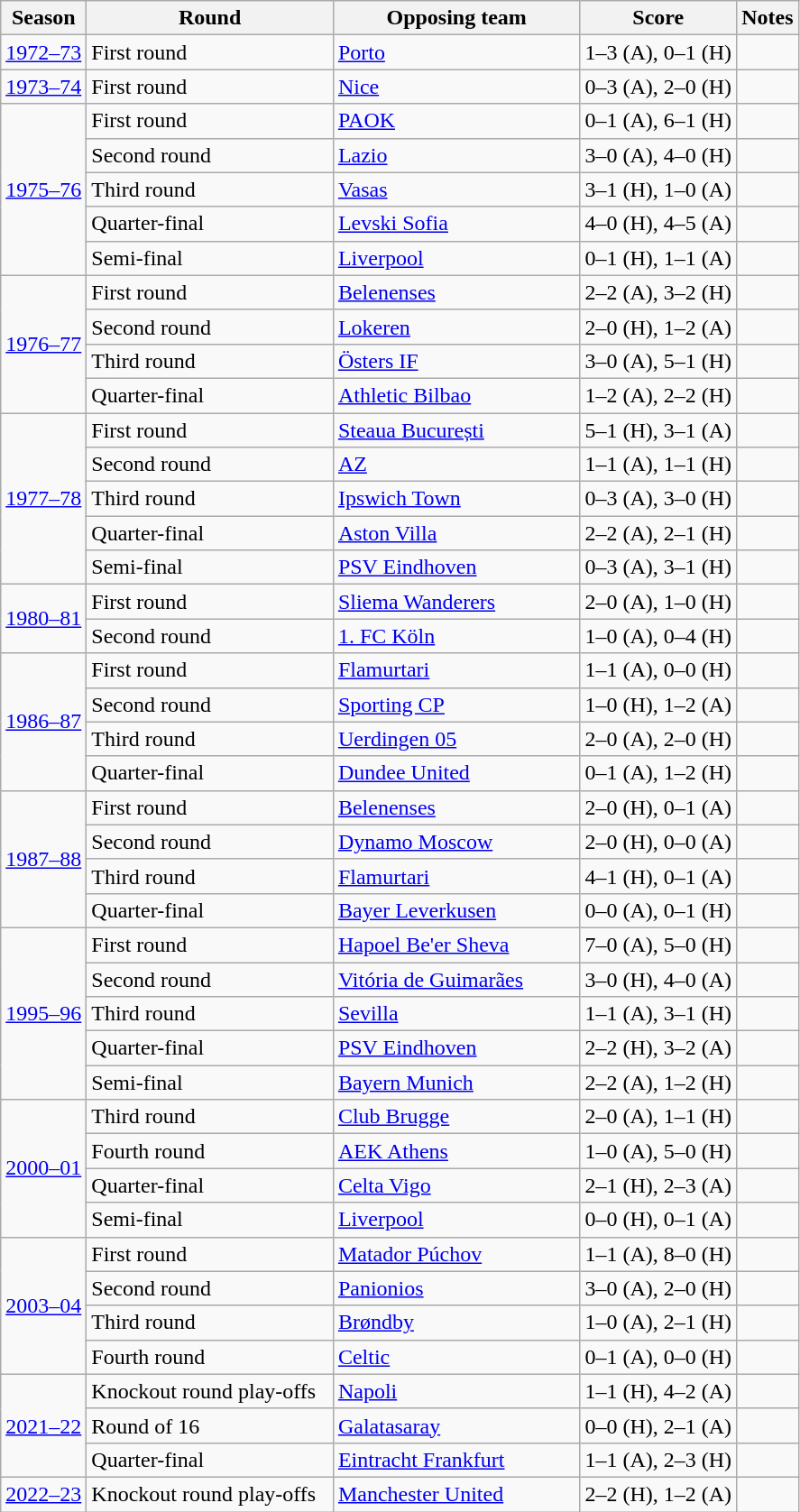<table class="wikitable sortable">
<tr>
<th>Season</th>
<th width=175>Round</th>
<th width=175>Opposing team</th>
<th>Score</th>
<th>Notes</th>
</tr>
<tr>
<td><a href='#'>1972–73</a></td>
<td>First round</td>
<td> <a href='#'>Porto</a></td>
<td>1–3 (A), 0–1 (H)</td>
<td></td>
</tr>
<tr>
<td><a href='#'>1973–74</a></td>
<td>First round</td>
<td> <a href='#'>Nice</a></td>
<td>0–3 (A), 2–0 (H)</td>
<td></td>
</tr>
<tr>
<td rowspan="5"><a href='#'>1975–76</a></td>
<td>First round</td>
<td> <a href='#'>PAOK</a></td>
<td>0–1 (A), 6–1 (H)</td>
<td></td>
</tr>
<tr>
<td>Second round</td>
<td> <a href='#'>Lazio</a></td>
<td>3–0 (A), 4–0 (H)</td>
<td></td>
</tr>
<tr>
<td>Third round</td>
<td> <a href='#'>Vasas</a></td>
<td>3–1 (H), 1–0 (A)</td>
<td></td>
</tr>
<tr>
<td>Quarter-final</td>
<td> <a href='#'>Levski Sofia</a></td>
<td>4–0 (H), 4–5 (A)</td>
<td></td>
</tr>
<tr>
<td>Semi-final</td>
<td> <a href='#'>Liverpool</a></td>
<td>0–1 (H), 1–1 (A)</td>
<td></td>
</tr>
<tr>
<td rowspan="4"><a href='#'>1976–77</a></td>
<td>First round</td>
<td> <a href='#'>Belenenses</a></td>
<td>2–2 (A), 3–2 (H)</td>
<td></td>
</tr>
<tr>
<td>Second round</td>
<td> <a href='#'>Lokeren</a></td>
<td>2–0 (H), 1–2 (A)</td>
<td></td>
</tr>
<tr>
<td>Third round</td>
<td> <a href='#'>Östers IF</a></td>
<td>3–0 (A), 5–1 (H)</td>
<td></td>
</tr>
<tr>
<td>Quarter-final</td>
<td> <a href='#'>Athletic Bilbao</a></td>
<td>1–2 (A), 2–2 (H)</td>
<td></td>
</tr>
<tr>
<td rowspan="5"><a href='#'>1977–78</a></td>
<td>First round</td>
<td> <a href='#'>Steaua București</a></td>
<td>5–1 (H), 3–1 (A)</td>
<td></td>
</tr>
<tr>
<td>Second round</td>
<td> <a href='#'>AZ</a></td>
<td>1–1 (A), 1–1 (H)</td>
<td align=center></td>
</tr>
<tr>
<td>Third round</td>
<td> <a href='#'>Ipswich Town</a></td>
<td>0–3 (A), 3–0 (H)</td>
<td align=center></td>
</tr>
<tr>
<td>Quarter-final</td>
<td> <a href='#'>Aston Villa</a></td>
<td>2–2 (A), 2–1 (H)</td>
<td></td>
</tr>
<tr>
<td>Semi-final</td>
<td> <a href='#'>PSV Eindhoven</a></td>
<td>0–3 (A), 3–1 (H)</td>
<td></td>
</tr>
<tr>
<td rowspan="2"><a href='#'>1980–81</a></td>
<td>First round</td>
<td> <a href='#'>Sliema Wanderers</a></td>
<td>2–0 (A), 1–0 (H)</td>
<td></td>
</tr>
<tr>
<td>Second round</td>
<td> <a href='#'>1. FC Köln</a></td>
<td>1–0 (A), 0–4 (H)</td>
<td></td>
</tr>
<tr>
<td rowspan="4"><a href='#'>1986–87</a></td>
<td>First round</td>
<td> <a href='#'>Flamurtari</a></td>
<td>1–1 (A), 0–0 (H)</td>
<td align=center></td>
</tr>
<tr>
<td>Second round</td>
<td> <a href='#'>Sporting CP</a></td>
<td>1–0 (H), 1–2 (A)</td>
<td align=center></td>
</tr>
<tr>
<td>Third round</td>
<td> <a href='#'>Uerdingen 05</a></td>
<td>2–0 (A), 2–0 (H)</td>
<td></td>
</tr>
<tr>
<td>Quarter-final</td>
<td> <a href='#'>Dundee United</a></td>
<td>0–1 (A), 1–2 (H)</td>
<td></td>
</tr>
<tr>
<td rowspan="4"><a href='#'>1987–88</a></td>
<td>First round</td>
<td> <a href='#'>Belenenses</a></td>
<td>2–0 (H), 0–1 (A)</td>
<td></td>
</tr>
<tr>
<td>Second round</td>
<td> <a href='#'>Dynamo Moscow</a></td>
<td>2–0 (H), 0–0 (A)</td>
<td></td>
</tr>
<tr>
<td>Third round</td>
<td> <a href='#'>Flamurtari</a></td>
<td>4–1 (H), 0–1 (A)</td>
<td></td>
</tr>
<tr>
<td>Quarter-final</td>
<td> <a href='#'>Bayer Leverkusen</a></td>
<td>0–0 (A), 0–1 (H)</td>
<td></td>
</tr>
<tr>
<td rowspan="5"><a href='#'>1995–96</a></td>
<td>First round</td>
<td> <a href='#'>Hapoel Be'er Sheva</a></td>
<td>7–0 (A), 5–0 (H)</td>
<td></td>
</tr>
<tr>
<td>Second round</td>
<td> <a href='#'>Vitória de Guimarães</a></td>
<td>3–0 (H), 4–0 (A)</td>
<td></td>
</tr>
<tr>
<td>Third round</td>
<td> <a href='#'>Sevilla</a></td>
<td>1–1 (A), 3–1 (H)</td>
<td></td>
</tr>
<tr>
<td>Quarter-final</td>
<td> <a href='#'>PSV Eindhoven</a></td>
<td>2–2 (H), 3–2 (A)</td>
<td></td>
</tr>
<tr>
<td>Semi-final</td>
<td> <a href='#'>Bayern Munich</a></td>
<td>2–2 (A), 1–2 (H)</td>
<td></td>
</tr>
<tr>
<td rowspan="4"><a href='#'>2000–01</a></td>
<td>Third round</td>
<td> <a href='#'>Club Brugge</a></td>
<td>2–0 (A), 1–1 (H)</td>
<td></td>
</tr>
<tr>
<td>Fourth round</td>
<td> <a href='#'>AEK Athens</a></td>
<td>1–0 (A), 5–0 (H)</td>
<td></td>
</tr>
<tr>
<td>Quarter-final</td>
<td> <a href='#'>Celta Vigo</a></td>
<td>2–1 (H), 2–3 (A)</td>
<td align=center></td>
</tr>
<tr>
<td>Semi-final</td>
<td> <a href='#'>Liverpool</a></td>
<td>0–0 (H), 0–1 (A)</td>
<td></td>
</tr>
<tr>
<td rowspan="4"><a href='#'>2003–04</a></td>
<td>First round</td>
<td> <a href='#'>Matador Púchov</a></td>
<td>1–1 (A), 8–0 (H)</td>
<td></td>
</tr>
<tr>
<td>Second round</td>
<td> <a href='#'>Panionios</a></td>
<td>3–0 (A), 2–0 (H)</td>
<td></td>
</tr>
<tr>
<td>Third round</td>
<td> <a href='#'>Brøndby</a></td>
<td>1–0 (A), 2–1 (H)</td>
<td></td>
</tr>
<tr>
<td>Fourth round</td>
<td> <a href='#'>Celtic</a></td>
<td>0–1 (A), 0–0 (H)</td>
<td></td>
</tr>
<tr>
<td rowspan="3"><a href='#'>2021–22</a></td>
<td>Knockout round play-offs</td>
<td> <a href='#'>Napoli</a></td>
<td>1–1 (H), 4–2 (A)</td>
<td></td>
</tr>
<tr>
<td>Round of 16</td>
<td> <a href='#'>Galatasaray</a></td>
<td>0–0 (H), 2–1 (A)</td>
<td></td>
</tr>
<tr>
<td>Quarter-final</td>
<td> <a href='#'>Eintracht Frankfurt</a></td>
<td>1–1 (A), 2–3 (H)</td>
<td></td>
</tr>
<tr>
<td><a href='#'>2022–23</a></td>
<td>Knockout round play-offs</td>
<td> <a href='#'>Manchester United</a></td>
<td>2–2 (H), 1–2 (A)</td>
<td></td>
</tr>
</table>
